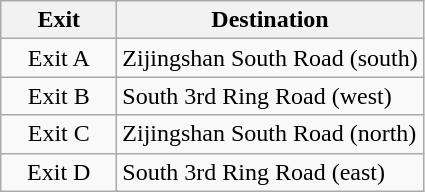<table class="wikitable">
<tr>
<th style="width:70px" colspan="2">Exit</th>
<th>Destination</th>
</tr>
<tr>
<td align="center" colspan="2">Exit A</td>
<td>Zijingshan South Road (south)</td>
</tr>
<tr>
<td align="center" colspan="2">Exit B</td>
<td>South 3rd Ring Road (west)</td>
</tr>
<tr>
<td align="center" colspan="2">Exit C</td>
<td>Zijingshan South Road (north)</td>
</tr>
<tr>
<td align="center" colspan="2">Exit D</td>
<td>South 3rd Ring Road (east)</td>
</tr>
</table>
